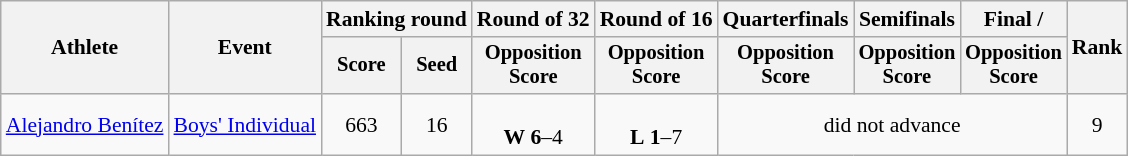<table class="wikitable" style="font-size:90%;">
<tr>
<th rowspan="2">Athlete</th>
<th rowspan="2">Event</th>
<th colspan="2">Ranking round</th>
<th>Round of 32</th>
<th>Round of 16</th>
<th>Quarterfinals</th>
<th>Semifinals</th>
<th>Final / </th>
<th rowspan=2>Rank</th>
</tr>
<tr style="font-size:95%">
<th>Score</th>
<th>Seed</th>
<th>Opposition<br>Score</th>
<th>Opposition<br>Score</th>
<th>Opposition<br>Score</th>
<th>Opposition<br>Score</th>
<th>Opposition<br>Score</th>
</tr>
<tr align=center>
<td align=left><a href='#'>Alejandro Benítez</a></td>
<td><a href='#'>Boys' Individual</a></td>
<td>663</td>
<td>16</td>
<td><br><strong>W</strong> <strong>6</strong>–4</td>
<td><br><strong>L</strong> <strong>1</strong>–7</td>
<td colspan=3>did not advance</td>
<td>9</td>
</tr>
</table>
